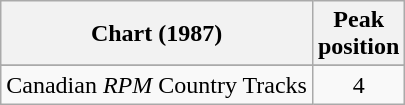<table class="wikitable sortable">
<tr>
<th align="left">Chart (1987)</th>
<th align="center">Peak<br>position</th>
</tr>
<tr>
</tr>
<tr>
<td align="left">Canadian <em>RPM</em> Country Tracks</td>
<td align="center">4</td>
</tr>
</table>
